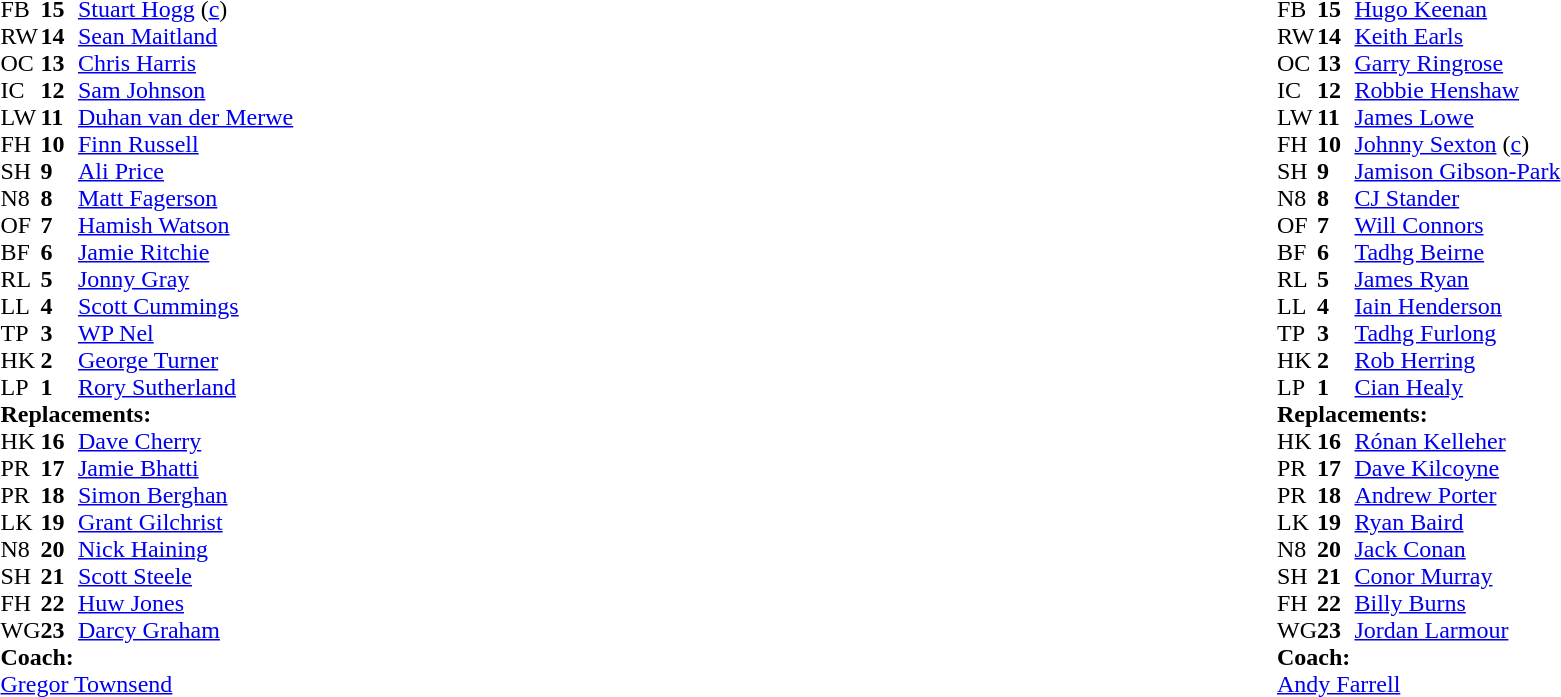<table style="width:100%">
<tr>
<td style="vertical-align:top; width:50%"><br><table cellspacing="0" cellpadding="0">
<tr>
<th width="25"></th>
<th width="25"></th>
</tr>
<tr>
<td>FB</td>
<td><strong>15</strong></td>
<td><a href='#'>Stuart Hogg</a> (<a href='#'>c</a>)</td>
</tr>
<tr>
<td>RW</td>
<td><strong>14</strong></td>
<td><a href='#'>Sean Maitland</a></td>
</tr>
<tr>
<td>OC</td>
<td><strong>13</strong></td>
<td><a href='#'>Chris Harris</a></td>
<td></td>
<td></td>
</tr>
<tr>
<td>IC</td>
<td><strong>12</strong></td>
<td><a href='#'>Sam Johnson</a></td>
</tr>
<tr>
<td>LW</td>
<td><strong>11</strong></td>
<td><a href='#'>Duhan van der Merwe</a></td>
</tr>
<tr>
<td>FH</td>
<td><strong>10</strong></td>
<td><a href='#'>Finn Russell</a></td>
<td></td>
<td></td>
</tr>
<tr>
<td>SH</td>
<td><strong>9</strong></td>
<td><a href='#'>Ali Price</a></td>
</tr>
<tr>
<td>N8</td>
<td><strong>8</strong></td>
<td><a href='#'>Matt Fagerson</a></td>
</tr>
<tr>
<td>OF</td>
<td><strong>7</strong></td>
<td><a href='#'>Hamish Watson</a></td>
</tr>
<tr>
<td>BF</td>
<td><strong>6</strong></td>
<td><a href='#'>Jamie Ritchie</a></td>
<td></td>
<td></td>
</tr>
<tr>
<td>RL</td>
<td><strong>5</strong></td>
<td><a href='#'>Jonny Gray</a></td>
<td></td>
<td></td>
</tr>
<tr>
<td>LL</td>
<td><strong>4</strong></td>
<td><a href='#'>Scott Cummings</a></td>
<td></td>
<td></td>
</tr>
<tr>
<td>TP</td>
<td><strong>3</strong></td>
<td><a href='#'>WP Nel</a></td>
<td></td>
<td></td>
</tr>
<tr>
<td>HK</td>
<td><strong>2</strong></td>
<td><a href='#'>George Turner</a></td>
<td></td>
<td></td>
</tr>
<tr>
<td>LP</td>
<td><strong>1</strong></td>
<td><a href='#'>Rory Sutherland</a></td>
<td></td>
<td></td>
</tr>
<tr>
<td colspan="4"><strong>Replacements:</strong></td>
</tr>
<tr>
<td>HK</td>
<td><strong>16</strong></td>
<td><a href='#'>Dave Cherry</a></td>
<td></td>
<td></td>
</tr>
<tr>
<td>PR</td>
<td><strong>17</strong></td>
<td><a href='#'>Jamie Bhatti</a></td>
<td></td>
<td></td>
</tr>
<tr>
<td>PR</td>
<td><strong>18</strong></td>
<td><a href='#'>Simon Berghan</a></td>
<td></td>
<td></td>
</tr>
<tr>
<td>LK</td>
<td><strong>19</strong></td>
<td><a href='#'>Grant Gilchrist</a></td>
<td></td>
<td></td>
</tr>
<tr>
<td>N8</td>
<td><strong>20</strong></td>
<td><a href='#'>Nick Haining</a></td>
<td></td>
<td></td>
</tr>
<tr>
<td>SH</td>
<td><strong>21</strong></td>
<td><a href='#'>Scott Steele</a></td>
<td></td>
<td></td>
</tr>
<tr>
<td>FH</td>
<td><strong>22</strong></td>
<td><a href='#'>Huw Jones</a></td>
<td></td>
<td></td>
</tr>
<tr>
<td>WG</td>
<td><strong>23</strong></td>
<td><a href='#'>Darcy Graham</a></td>
<td></td>
<td></td>
</tr>
<tr>
<td colspan="3"><strong>Coach:</strong></td>
</tr>
<tr>
<td colspan="4"><a href='#'>Gregor Townsend</a></td>
</tr>
</table>
</td>
<td style="vertical-align:top"></td>
<td style="vertical-align:top; width:50%"><br><table cellspacing="0" cellpadding="0" style="margin:auto">
<tr>
<th width="25"></th>
<th width="25"></th>
</tr>
<tr>
<td>FB</td>
<td><strong>15</strong></td>
<td><a href='#'>Hugo Keenan</a></td>
</tr>
<tr>
<td>RW</td>
<td><strong>14</strong></td>
<td><a href='#'>Keith Earls</a></td>
</tr>
<tr>
<td>OC</td>
<td><strong>13</strong></td>
<td><a href='#'>Garry Ringrose</a></td>
</tr>
<tr>
<td>IC</td>
<td><strong>12</strong></td>
<td><a href='#'>Robbie Henshaw</a></td>
</tr>
<tr>
<td>LW</td>
<td><strong>11</strong></td>
<td><a href='#'>James Lowe</a></td>
<td></td>
<td></td>
</tr>
<tr>
<td>FH</td>
<td><strong>10</strong></td>
<td><a href='#'>Johnny Sexton</a> (<a href='#'>c</a>)</td>
</tr>
<tr>
<td>SH</td>
<td><strong>9</strong></td>
<td><a href='#'>Jamison Gibson-Park</a></td>
</tr>
<tr>
<td>N8</td>
<td><strong>8</strong></td>
<td><a href='#'>CJ Stander</a></td>
</tr>
<tr>
<td>OF</td>
<td><strong>7</strong></td>
<td><a href='#'>Will Connors</a></td>
</tr>
<tr>
<td>BF</td>
<td><strong>6</strong></td>
<td><a href='#'>Tadhg Beirne</a></td>
<td></td>
<td></td>
</tr>
<tr>
<td>RL</td>
<td><strong>5</strong></td>
<td><a href='#'>James Ryan</a></td>
<td></td>
<td></td>
</tr>
<tr>
<td>LL</td>
<td><strong>4</strong></td>
<td><a href='#'>Iain Henderson</a></td>
</tr>
<tr>
<td>TP</td>
<td><strong>3</strong></td>
<td><a href='#'>Tadhg Furlong</a></td>
<td></td>
<td></td>
</tr>
<tr>
<td>HK</td>
<td><strong>2</strong></td>
<td><a href='#'>Rob Herring</a></td>
<td></td>
<td></td>
</tr>
<tr>
<td>LP</td>
<td><strong>1</strong></td>
<td><a href='#'>Cian Healy</a></td>
<td></td>
<td></td>
</tr>
<tr>
<td colspan="4"><strong>Replacements:</strong></td>
</tr>
<tr>
<td>HK</td>
<td><strong>16</strong></td>
<td><a href='#'>Rónan Kelleher</a></td>
<td></td>
<td></td>
</tr>
<tr>
<td>PR</td>
<td><strong>17</strong></td>
<td><a href='#'>Dave Kilcoyne</a></td>
<td></td>
<td></td>
</tr>
<tr>
<td>PR</td>
<td><strong>18</strong></td>
<td><a href='#'>Andrew Porter</a></td>
<td></td>
<td></td>
</tr>
<tr>
<td>LK</td>
<td><strong>19</strong></td>
<td><a href='#'>Ryan Baird</a></td>
<td></td>
<td></td>
</tr>
<tr>
<td>N8</td>
<td><strong>20</strong></td>
<td><a href='#'>Jack Conan</a></td>
<td></td>
<td></td>
</tr>
<tr>
<td>SH</td>
<td><strong>21</strong></td>
<td><a href='#'>Conor Murray</a></td>
</tr>
<tr>
<td>FH</td>
<td><strong>22</strong></td>
<td><a href='#'>Billy Burns</a></td>
</tr>
<tr>
<td>WG</td>
<td><strong>23</strong></td>
<td><a href='#'>Jordan Larmour</a></td>
<td></td>
<td></td>
</tr>
<tr>
<td colspan="3"><strong>Coach:</strong></td>
</tr>
<tr>
<td colspan="4"><a href='#'>Andy Farrell</a></td>
</tr>
</table>
</td>
</tr>
</table>
